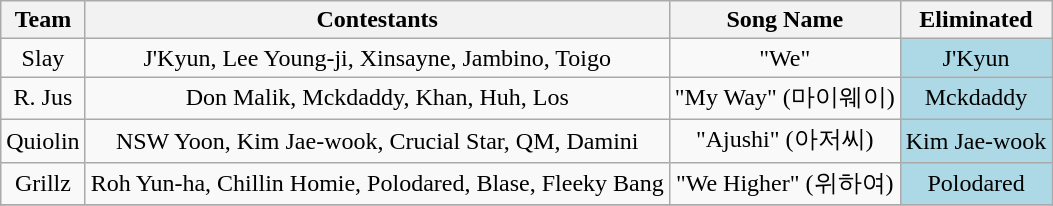<table class="wikitable" style="text-align:center">
<tr>
<th>Team</th>
<th>Contestants</th>
<th>Song Name</th>
<th>Eliminated</th>
</tr>
<tr>
<td>Slay</td>
<td>J'Kyun, Lee Young-ji, Xinsayne, Jambino, Toigo</td>
<td>"We"</td>
<td style="background:lightblue">J'Kyun</td>
</tr>
<tr>
<td>R. Jus</td>
<td>Don Malik, Mckdaddy, Khan, Huh, Los</td>
<td>"My Way" (마이웨이)</td>
<td style="background:lightblue">Mckdaddy</td>
</tr>
<tr>
<td>Quiolin</td>
<td>NSW Yoon, Kim Jae-wook, Crucial Star, QM, Damini</td>
<td>"Ajushi" (아저씨)</td>
<td style="background:lightblue">Kim Jae-wook</td>
</tr>
<tr>
<td>Grillz</td>
<td>Roh Yun-ha, Chillin Homie, Polodared, Blase, Fleeky Bang</td>
<td>"We Higher" (위하여)</td>
<td style="background:lightblue">Polodared</td>
</tr>
<tr>
</tr>
</table>
